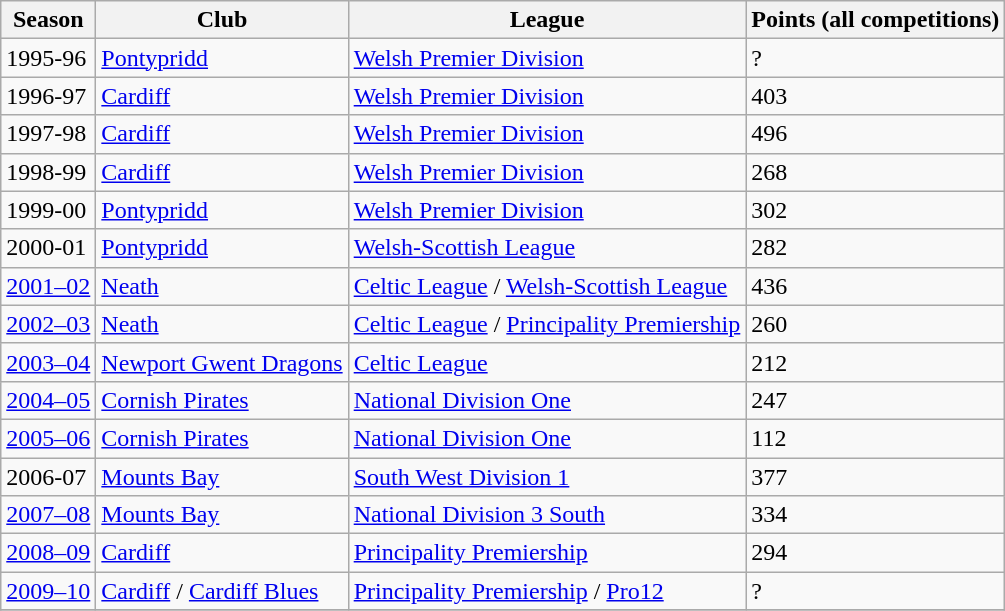<table class="wikitable sortable">
<tr>
<th>Season</th>
<th>Club</th>
<th>League</th>
<th>Points (all competitions)</th>
</tr>
<tr>
<td>1995-96</td>
<td> <a href='#'>Pontypridd</a></td>
<td><a href='#'>Welsh Premier Division</a></td>
<td>?</td>
</tr>
<tr>
<td>1996-97</td>
<td> <a href='#'>Cardiff</a></td>
<td><a href='#'>Welsh Premier Division</a></td>
<td>403</td>
</tr>
<tr>
<td>1997-98</td>
<td> <a href='#'>Cardiff</a></td>
<td><a href='#'>Welsh Premier Division</a></td>
<td>496</td>
</tr>
<tr>
<td>1998-99</td>
<td> <a href='#'>Cardiff</a></td>
<td><a href='#'>Welsh Premier Division</a></td>
<td>268</td>
</tr>
<tr>
<td>1999-00</td>
<td> <a href='#'>Pontypridd</a></td>
<td><a href='#'>Welsh Premier Division</a></td>
<td>302</td>
</tr>
<tr>
<td>2000-01</td>
<td> <a href='#'>Pontypridd</a></td>
<td><a href='#'>Welsh-Scottish League</a></td>
<td>282</td>
</tr>
<tr>
<td><a href='#'>2001–02</a></td>
<td> <a href='#'>Neath</a></td>
<td><a href='#'>Celtic League</a> / <a href='#'>Welsh-Scottish League</a></td>
<td>436</td>
</tr>
<tr>
<td><a href='#'>2002–03</a></td>
<td> <a href='#'>Neath</a></td>
<td><a href='#'>Celtic League</a> / <a href='#'>Principality Premiership</a></td>
<td>260</td>
</tr>
<tr>
<td><a href='#'>2003–04</a></td>
<td> <a href='#'>Newport Gwent Dragons</a></td>
<td><a href='#'>Celtic League</a></td>
<td>212</td>
</tr>
<tr>
<td><a href='#'>2004–05</a></td>
<td> <a href='#'>Cornish Pirates</a></td>
<td><a href='#'>National Division One</a></td>
<td>247 </td>
</tr>
<tr>
<td><a href='#'>2005–06</a></td>
<td> <a href='#'>Cornish Pirates</a></td>
<td><a href='#'>National Division One</a></td>
<td>112 </td>
</tr>
<tr>
<td>2006-07</td>
<td> <a href='#'>Mounts Bay</a></td>
<td><a href='#'>South West Division 1</a></td>
<td>377</td>
</tr>
<tr>
<td><a href='#'>2007–08</a></td>
<td> <a href='#'>Mounts Bay</a></td>
<td><a href='#'>National Division 3 South</a></td>
<td>334</td>
</tr>
<tr>
<td><a href='#'>2008–09</a></td>
<td> <a href='#'>Cardiff</a></td>
<td><a href='#'>Principality Premiership</a></td>
<td>294</td>
</tr>
<tr>
<td><a href='#'>2009–10</a></td>
<td> <a href='#'>Cardiff</a> / <a href='#'>Cardiff Blues</a></td>
<td><a href='#'>Principality Premiership</a> / <a href='#'>Pro12</a></td>
<td>?</td>
</tr>
<tr>
</tr>
</table>
